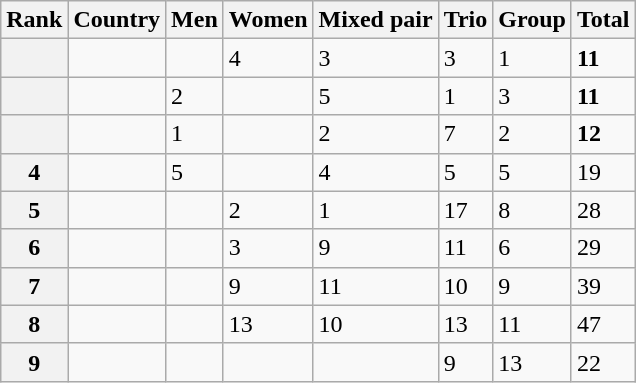<table class="wikitable sortable">
<tr>
<th>Rank</th>
<th>Country</th>
<th>Men</th>
<th>Women</th>
<th>Mixed pair</th>
<th>Trio</th>
<th>Group</th>
<th>Total</th>
</tr>
<tr>
<th></th>
<td></td>
<td></td>
<td>4</td>
<td>3</td>
<td>3</td>
<td>1</td>
<td><strong>11</strong></td>
</tr>
<tr>
<th></th>
<td></td>
<td>2</td>
<td></td>
<td>5</td>
<td>1</td>
<td>3</td>
<td><strong>11</strong></td>
</tr>
<tr>
<th></th>
<td></td>
<td>1</td>
<td></td>
<td>2</td>
<td>7</td>
<td>2</td>
<td><strong>12</strong></td>
</tr>
<tr>
<th>4</th>
<td></td>
<td>5</td>
<td></td>
<td>4</td>
<td>5</td>
<td>5</td>
<td>19</td>
</tr>
<tr>
<th>5</th>
<td></td>
<td></td>
<td>2</td>
<td>1</td>
<td>17</td>
<td>8</td>
<td>28</td>
</tr>
<tr>
<th>6</th>
<td></td>
<td></td>
<td>3</td>
<td>9</td>
<td>11</td>
<td>6</td>
<td>29</td>
</tr>
<tr>
<th>7</th>
<td></td>
<td></td>
<td>9</td>
<td>11</td>
<td>10</td>
<td>9</td>
<td>39</td>
</tr>
<tr>
<th>8</th>
<td></td>
<td></td>
<td>13</td>
<td>10</td>
<td>13</td>
<td>11</td>
<td>47</td>
</tr>
<tr>
<th>9</th>
<td></td>
<td></td>
<td></td>
<td></td>
<td>9</td>
<td>13</td>
<td>22</td>
</tr>
</table>
